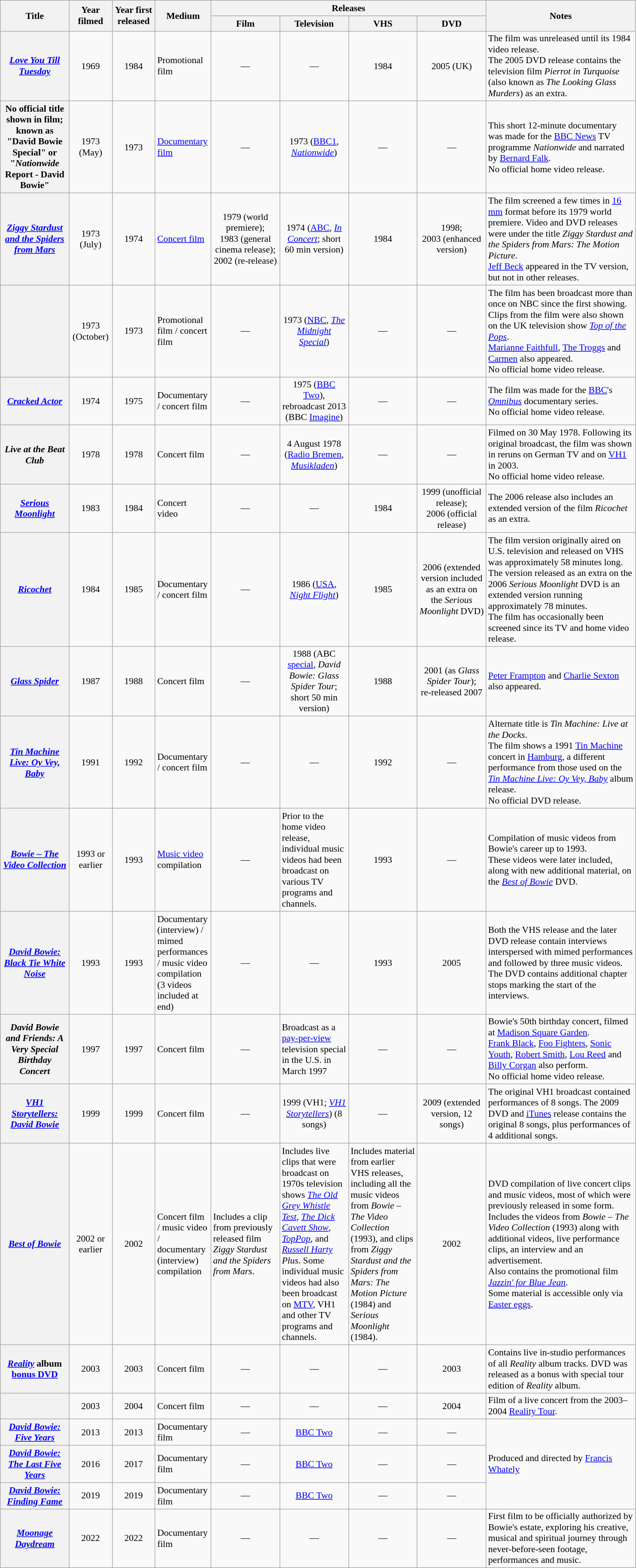<table class="wikitable sortable plainrowheaders" style="font-size: 90%;">
<tr>
<th rowspan="2" scope="col" style="width: 100px;">Title</th>
<th scope="col" style="width: 60px;" rowspan=2>Year filmed</th>
<th scope="col" style="width: 60px;" rowspan=2>Year first released</th>
<th scope="col" style="width: 80px;" rowspan=2>Medium</th>
<th style="width: 400px" colspan=4 class="unsortable">Releases</th>
<th scope="col" style="width: 225px" rowspan=2 class="unsortable">Notes</th>
</tr>
<tr>
<th style="width: 100px">Film</th>
<th style="width: 100px">Television</th>
<th style="width: 100px">VHS</th>
<th style="width: 100px">DVD</th>
</tr>
<tr>
<th scope="row"><em><a href='#'>Love You Till Tuesday</a></em></th>
<td style="text-align:center;">1969</td>
<td style="text-align:center;">1984</td>
<td>Promotional film</td>
<td style="text-align: center;">—</td>
<td style="text-align: center;">—</td>
<td style="text-align:center;">1984</td>
<td style="text-align:center;">2005 (UK)</td>
<td>The film was unreleased until its 1984 video release.<br>The 2005 DVD release contains the television film <em>Pierrot in Turquoise</em> (also known as <em>The Looking Glass Murders</em>) as an extra.</td>
</tr>
<tr>
<th scope="row">No official title shown in film; known as "David Bowie Special" or "<em>Nationwide</em> Report - David Bowie"</th>
<td style="text-align:center;">1973 (May)</td>
<td style="text-align:center;">1973</td>
<td><a href='#'>Documentary film</a></td>
<td style="text-align: center;">—</td>
<td style="text-align:center;">1973 (<a href='#'>BBC1</a>, <em><a href='#'>Nationwide</a></em>)</td>
<td style="text-align: center;">—</td>
<td style="text-align: center;">—</td>
<td>This short 12-minute documentary was made for the <a href='#'>BBC News</a> TV programme <em>Nationwide</em> and narrated by <a href='#'>Bernard Falk</a>.<br>No official home video release.</td>
</tr>
<tr>
<th scope="row"><em><a href='#'>Ziggy Stardust and the Spiders from Mars</a></em></th>
<td style="text-align:center;">1973 (July)</td>
<td style="text-align:center;">1974</td>
<td><a href='#'>Concert film</a></td>
<td style="text-align:center;">1979 (world premiere);<br>1983 (general cinema release);<br>2002 (re-release)</td>
<td style="text-align:center;">1974 (<a href='#'>ABC</a>, <em><a href='#'>In Concert</a></em>; short 60 min version)</td>
<td style="text-align:center;">1984</td>
<td style="text-align:center;">1998;<br>2003 (enhanced version)</td>
<td>The film screened a few times in <a href='#'>16 mm</a> format before its 1979 world premiere. Video and DVD releases were under the title <em>Ziggy Stardust and the Spiders from Mars: The Motion Picture</em>.<br><a href='#'>Jeff Beck</a> appeared in the TV version, but not in other releases.</td>
</tr>
<tr>
<th scope="row"><em></em></th>
<td style="text-align:center;">1973 (October)</td>
<td style="text-align:center;">1973</td>
<td>Promotional film / concert film</td>
<td style="text-align: center;">—</td>
<td style="text-align:center;">1973 (<a href='#'>NBC</a>, <em><a href='#'>The Midnight Special</a></em>)</td>
<td style="text-align: center;">—</td>
<td style="text-align: center;">—</td>
<td>The film has been broadcast more than once on NBC since the first showing. Clips from the film were also shown on the UK television show <em><a href='#'>Top of the Pops</a></em>.<br><a href='#'>Marianne Faithfull</a>, <a href='#'>The Troggs</a> and <a href='#'>Carmen</a> also appeared.<br>No official home video release.</td>
</tr>
<tr>
<th scope="row"><em><a href='#'>Cracked Actor</a></em></th>
<td style="text-align:center;">1974</td>
<td style="text-align:center;">1975</td>
<td>Documentary / concert film</td>
<td style="text-align: center;">—</td>
<td style="text-align:center;">1975 (<a href='#'>BBC Two</a>), rebroadcast 2013 (BBC <a href='#'>Imagine</a>)</td>
<td style="text-align: center;">—</td>
<td style="text-align: center;">—</td>
<td>The film was made for the <a href='#'>BBC</a>'s <em><a href='#'>Omnibus</a></em> documentary series.<br>No official home video release.</td>
</tr>
<tr>
<th scope="row"><em>Live at the Beat Club</em></th>
<td style="text-align:center;">1978</td>
<td style="text-align:center;">1978</td>
<td>Concert film</td>
<td style="text-align: center;">—</td>
<td style="text-align:center;">4 August 1978 (<a href='#'>Radio Bremen</a>, <em><a href='#'>Musikladen</a></em>)</td>
<td style="text-align: center;">—</td>
<td style="text-align: center;">—</td>
<td>Filmed on 30 May 1978. Following its original broadcast, the film was shown in reruns on German TV and on <a href='#'>VH1</a> in 2003.<br>No official home video release.</td>
</tr>
<tr>
<th scope="row"><em><a href='#'>Serious Moonlight</a></em></th>
<td style="text-align:center;">1983</td>
<td style="text-align:center;">1984</td>
<td>Concert video</td>
<td style="text-align: center;">—</td>
<td style="text-align: center;">—</td>
<td style="text-align:center;">1984</td>
<td style="text-align:center;">1999 (unofficial release);<br>2006 (official release)</td>
<td>The 2006 release also includes an extended version of the film <em>Ricochet</em> as an extra.</td>
</tr>
<tr>
<th scope="row"><em><a href='#'>Ricochet</a></em></th>
<td style="text-align:center;">1984</td>
<td style="text-align:center;">1985</td>
<td>Documentary / concert film</td>
<td style="text-align: center;">—</td>
<td style="text-align:center;">1986 (<a href='#'>USA</a>, <em><a href='#'>Night Flight</a></em>)</td>
<td style="text-align:center;">1985</td>
<td style="text-align:center;">2006 (extended version included as an extra on the <em>Serious Moonlight</em> DVD)</td>
<td>The film version originally aired on U.S. television and released on VHS was approximately 58 minutes long. The version released as an extra on the 2006 <em>Serious Moonlight</em> DVD is an extended version running approximately 78 minutes.<br>The film has occasionally been screened since its TV and home video release.</td>
</tr>
<tr>
<th scope="row"><em><a href='#'>Glass Spider</a></em></th>
<td style="text-align:center;">1987</td>
<td style="text-align:center;">1988</td>
<td>Concert film</td>
<td style="text-align: center;">—</td>
<td style="text-align:center;">1988 (ABC <a href='#'>special</a>, <em>David Bowie: Glass Spider Tour</em>; short 50 min version)</td>
<td style="text-align:center;">1988</td>
<td style="text-align:center;">2001 (as <em>Glass Spider Tour</em>);<br>re-released 2007</td>
<td><a href='#'>Peter Frampton</a> and <a href='#'>Charlie Sexton</a> also appeared.</td>
</tr>
<tr>
<th scope="row"><em><a href='#'>Tin Machine Live: Oy Vey, Baby</a></em></th>
<td style="text-align:center;">1991</td>
<td style="text-align:center;">1992</td>
<td>Documentary / concert film</td>
<td style="text-align: center;">—</td>
<td style="text-align: center;">—</td>
<td style="text-align:center;">1992</td>
<td style="text-align: center;">—</td>
<td>Alternate title is <em>Tin Machine: Live at the Docks</em>.<br>The film shows a 1991 <a href='#'>Tin Machine</a> concert in <a href='#'>Hamburg</a>, a different performance from those used on the <em><a href='#'>Tin Machine Live: Oy Vey, Baby</a></em> album release.<br>No official DVD release.</td>
</tr>
<tr>
<th scope="row"><em><a href='#'>Bowie – The Video Collection</a></em></th>
<td style="text-align:center;">1993 or earlier</td>
<td style="text-align:center;">1993</td>
<td><a href='#'>Music video</a> compilation</td>
<td style="text-align: center;">—</td>
<td>Prior to the home video release, individual music videos had been broadcast on various TV programs and channels.</td>
<td style="text-align:center;">1993</td>
<td style="text-align: center;">—</td>
<td>Compilation of music videos from Bowie's career up to 1993.<br>These videos were later included, along with new additional material, on the <em><a href='#'>Best of Bowie</a></em> DVD.</td>
</tr>
<tr>
<th scope="row"><em><a href='#'>David Bowie: Black Tie White Noise</a></em></th>
<td style="text-align:center;">1993</td>
<td style="text-align:center;">1993</td>
<td>Documentary (interview) / mimed performances / music video compilation (3 videos included at end)</td>
<td style="text-align: center;">—</td>
<td style="text-align: center;">—</td>
<td style="text-align:center;">1993</td>
<td style="text-align:center;">2005</td>
<td>Both the VHS release and the later DVD release contain interviews interspersed with mimed performances and followed by three music videos. The DVD contains additional chapter stops marking the start of the interviews.</td>
</tr>
<tr>
<th scope="row"><em>David Bowie and Friends: A Very Special Birthday Concert</em></th>
<td style="text-align:center;">1997</td>
<td style="text-align:center;">1997</td>
<td>Concert film</td>
<td style="text-align: center;">—</td>
<td>Broadcast as a <a href='#'>pay-per-view</a> television special in the U.S. in March 1997</td>
<td style="text-align: center;">—</td>
<td style="text-align: center;">—</td>
<td>Bowie's 50th birthday concert, filmed at <a href='#'>Madison Square Garden</a>.<br><a href='#'>Frank Black</a>, <a href='#'>Foo Fighters</a>, <a href='#'>Sonic Youth</a>, <a href='#'>Robert Smith</a>, <a href='#'>Lou Reed</a> and <a href='#'>Billy Corgan</a> also perform.<br>No official home video release.</td>
</tr>
<tr>
<th scope="row"><em><a href='#'>VH1 Storytellers: David Bowie</a></em></th>
<td style="text-align:center;">1999</td>
<td style="text-align:center;">1999</td>
<td>Concert film</td>
<td style="text-align: center;">—</td>
<td style="text-align:center;">1999 (VH1; <em><a href='#'>VH1 Storytellers</a></em>) (8 songs)</td>
<td style="text-align: center;">—</td>
<td style="text-align:center;">2009 (extended version, 12 songs)</td>
<td>The original VH1 broadcast contained performances of 8 songs. The 2009 DVD and <a href='#'>iTunes</a> release contains the original 8 songs, plus performances of 4 additional songs.</td>
</tr>
<tr>
<th scope="row"><em><a href='#'>Best of Bowie</a></em></th>
<td style="text-align:center;">2002 or earlier</td>
<td style="text-align:center;">2002</td>
<td>Concert film / music video / documentary (interview) compilation</td>
<td>Includes a clip from previously released film <em>Ziggy Stardust and the Spiders from Mars</em>.</td>
<td>Includes live clips that were broadcast on 1970s television shows <em><a href='#'>The Old Grey Whistle Test</a></em>, <em><a href='#'>The Dick Cavett Show</a></em>, <em><a href='#'>TopPop</a></em>, and <em><a href='#'>Russell Harty</a> Plus</em>. Some individual music videos had also been broadcast on <a href='#'>MTV</a>, VH1 and other TV programs and channels.</td>
<td>Includes material from earlier VHS releases, including all the music videos from <em>Bowie – The Video Collection</em> (1993), and clips from <em>Ziggy Stardust and the Spiders from Mars: The Motion Picture</em> (1984) and <em>Serious Moonlight</em> (1984).</td>
<td style="text-align:center;">2002</td>
<td>DVD compilation of live concert clips and music videos, most of which were previously released in some form. Includes the videos from <em>Bowie – The Video Collection</em> (1993) along with additional videos, live performance clips, an interview and an advertisement.<br>Also contains the promotional film <em><a href='#'>Jazzin' for Blue Jean</a></em>.<br>Some material is accessible only via <a href='#'>Easter eggs</a>.</td>
</tr>
<tr>
<th scope="row"><em><a href='#'>Reality</a></em> album <a href='#'>bonus DVD</a></th>
<td style="text-align:center;">2003</td>
<td style="text-align:center;">2003</td>
<td>Concert film</td>
<td style="text-align: center;">—</td>
<td style="text-align: center;">—</td>
<td style="text-align: center;">—</td>
<td style="text-align:center;">2003</td>
<td>Contains live in-studio performances of all <em>Reality</em> album tracks. DVD was released as a bonus with special tour edition of <em>Reality</em> album.</td>
</tr>
<tr>
<th scope="row"><em></em></th>
<td style="text-align:center;">2003</td>
<td style="text-align:center;">2004</td>
<td>Concert film</td>
<td style="text-align: center;">—</td>
<td style="text-align: center;">—</td>
<td style="text-align: center;">—</td>
<td style="text-align:center;">2004</td>
<td>Film of a live concert from the 2003–2004 <a href='#'>Reality Tour</a>.</td>
</tr>
<tr>
<th scope="row"><em><a href='#'>David Bowie: Five Years</a></em></th>
<td style="text-align:center;">2013</td>
<td style="text-align:center;">2013</td>
<td>Documentary film</td>
<td style="text-align: center;">—</td>
<td style="text-align: center;"><a href='#'>BBC Two</a></td>
<td style="text-align: center;">—</td>
<td style="text-align: center;">—</td>
<td rowspan=3>Produced and directed by <a href='#'>Francis Whately</a></td>
</tr>
<tr>
<th scope="row"><em><a href='#'>David Bowie: The Last Five Years</a></em></th>
<td style="text-align:center;">2016</td>
<td style="text-align:center;">2017</td>
<td>Documentary film</td>
<td style="text-align: center;">—</td>
<td style="text-align: center;"><a href='#'>BBC Two</a></td>
<td style="text-align: center;">—</td>
<td style="text-align: center;">—</td>
</tr>
<tr>
<th scope="row"><em><a href='#'>David Bowie: Finding Fame</a></em></th>
<td style="text-align:center;">2019</td>
<td style="text-align:center;">2019</td>
<td>Documentary film</td>
<td style="text-align: center;">—</td>
<td style="text-align: center;"><a href='#'>BBC Two</a></td>
<td style="text-align: center;">—</td>
<td style="text-align: center;">—</td>
</tr>
<tr>
<th scope="row"><em><a href='#'>Moonage Daydream</a></em></th>
<td style="text-align:center;">2022</td>
<td style="text-align:center;">2022</td>
<td>Documentary film</td>
<td style="text-align: center;">—</td>
<td style="text-align: center;">—</td>
<td style="text-align: center;">—</td>
<td style="text-align: center;">—</td>
<td>First film to be officially authorized by Bowie's estate, exploring his creative, musical and spiritual journey through never-before-seen footage, performances and music.</td>
</tr>
</table>
